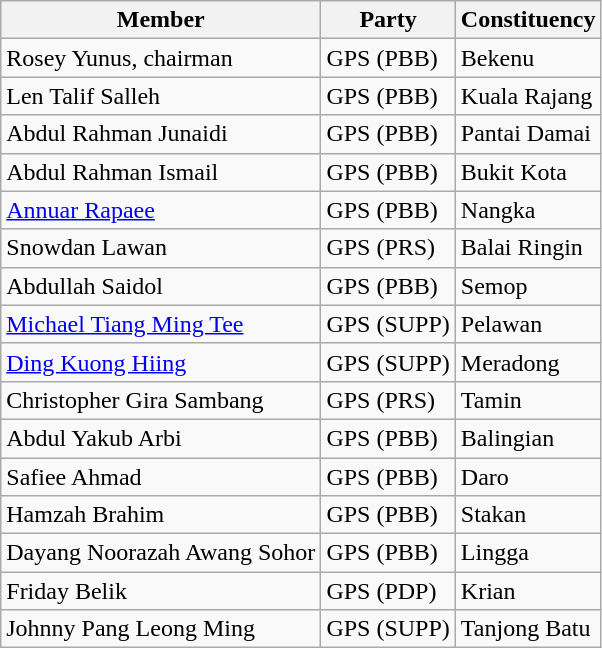<table class="wikitable">
<tr>
<th><strong>Member</strong></th>
<th><strong>Party</strong></th>
<th><strong>Constituency</strong></th>
</tr>
<tr>
<td>Rosey Yunus, chairman</td>
<td>GPS (PBB)</td>
<td>Bekenu</td>
</tr>
<tr>
<td>Len Talif Salleh</td>
<td>GPS (PBB)</td>
<td>Kuala Rajang</td>
</tr>
<tr>
<td>Abdul Rahman Junaidi</td>
<td>GPS (PBB)</td>
<td>Pantai Damai</td>
</tr>
<tr>
<td>Abdul Rahman Ismail</td>
<td>GPS (PBB)</td>
<td>Bukit Kota</td>
</tr>
<tr>
<td><a href='#'>Annuar Rapaee</a></td>
<td>GPS (PBB)</td>
<td>Nangka</td>
</tr>
<tr>
<td>Snowdan Lawan</td>
<td>GPS (PRS)</td>
<td>Balai Ringin</td>
</tr>
<tr>
<td>Abdullah Saidol</td>
<td>GPS (PBB)</td>
<td>Semop</td>
</tr>
<tr>
<td><a href='#'>Michael Tiang Ming Tee</a></td>
<td>GPS (SUPP)</td>
<td>Pelawan</td>
</tr>
<tr>
<td><a href='#'>Ding Kuong Hiing</a></td>
<td>GPS (SUPP)</td>
<td>Meradong</td>
</tr>
<tr>
<td>Christopher Gira Sambang</td>
<td>GPS (PRS)</td>
<td>Tamin</td>
</tr>
<tr>
<td>Abdul Yakub Arbi</td>
<td>GPS (PBB)</td>
<td>Balingian</td>
</tr>
<tr>
<td>Safiee Ahmad</td>
<td>GPS (PBB)</td>
<td>Daro</td>
</tr>
<tr>
<td>Hamzah Brahim</td>
<td>GPS (PBB)</td>
<td>Stakan</td>
</tr>
<tr>
<td>Dayang Noorazah Awang Sohor</td>
<td>GPS (PBB)</td>
<td>Lingga</td>
</tr>
<tr>
<td>Friday Belik</td>
<td>GPS (PDP)</td>
<td>Krian</td>
</tr>
<tr>
<td>Johnny Pang Leong Ming</td>
<td>GPS (SUPP)</td>
<td>Tanjong Batu</td>
</tr>
</table>
